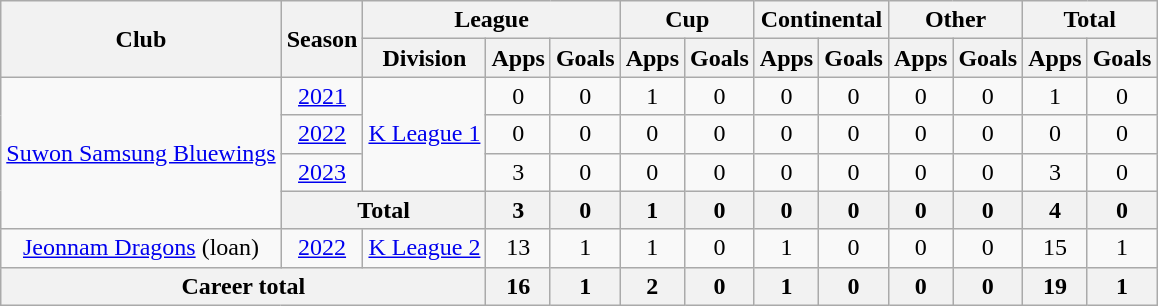<table class=wikitable style=text-align:center>
<tr>
<th rowspan="2">Club</th>
<th rowspan="2">Season</th>
<th colspan="3">League</th>
<th colspan="2">Cup</th>
<th colspan="2">Continental</th>
<th colspan="2">Other</th>
<th colspan="2">Total</th>
</tr>
<tr>
<th>Division</th>
<th>Apps</th>
<th>Goals</th>
<th>Apps</th>
<th>Goals</th>
<th>Apps</th>
<th>Goals</th>
<th>Apps</th>
<th>Goals</th>
<th>Apps</th>
<th>Goals</th>
</tr>
<tr>
<td rowspan="4"><a href='#'>Suwon Samsung Bluewings</a></td>
<td><a href='#'>2021</a></td>
<td rowspan="3"><a href='#'>K League 1</a></td>
<td>0</td>
<td>0</td>
<td>1</td>
<td>0</td>
<td>0</td>
<td>0</td>
<td>0</td>
<td>0</td>
<td>1</td>
<td>0</td>
</tr>
<tr>
<td><a href='#'>2022</a></td>
<td>0</td>
<td>0</td>
<td>0</td>
<td>0</td>
<td>0</td>
<td>0</td>
<td>0</td>
<td>0</td>
<td>0</td>
<td>0</td>
</tr>
<tr>
<td><a href='#'>2023</a></td>
<td>3</td>
<td>0</td>
<td>0</td>
<td>0</td>
<td>0</td>
<td>0</td>
<td>0</td>
<td>0</td>
<td>3</td>
<td>0</td>
</tr>
<tr>
<th colspan=2>Total</th>
<th>3</th>
<th>0</th>
<th>1</th>
<th>0</th>
<th>0</th>
<th>0</th>
<th>0</th>
<th>0</th>
<th>4</th>
<th>0</th>
</tr>
<tr>
<td><a href='#'>Jeonnam Dragons</a> (loan)</td>
<td><a href='#'>2022</a></td>
<td><a href='#'>K League 2</a></td>
<td>13</td>
<td>1</td>
<td>1</td>
<td>0</td>
<td>1</td>
<td>0</td>
<td>0</td>
<td>0</td>
<td>15</td>
<td>1</td>
</tr>
<tr>
<th colspan=3>Career total</th>
<th>16</th>
<th>1</th>
<th>2</th>
<th>0</th>
<th>1</th>
<th>0</th>
<th>0</th>
<th>0</th>
<th>19</th>
<th>1</th>
</tr>
</table>
